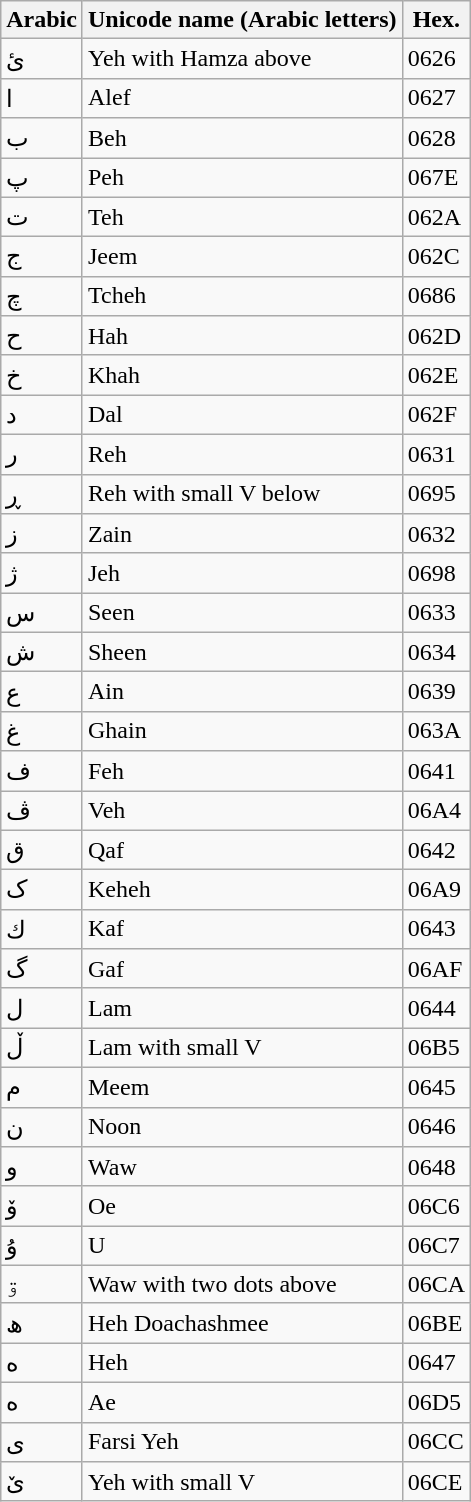<table class="wikitable">
<tr>
<th>Arabic</th>
<th>Unicode name (Arabic letters)</th>
<th>Hex.</th>
</tr>
<tr>
<td>ئ</td>
<td>Yeh with Hamza above</td>
<td>0626</td>
</tr>
<tr>
<td>ا</td>
<td>Alef</td>
<td>0627</td>
</tr>
<tr>
<td>ب</td>
<td>Beh</td>
<td>0628</td>
</tr>
<tr>
<td>پ</td>
<td>Peh</td>
<td>067E</td>
</tr>
<tr>
<td>ت</td>
<td>Teh</td>
<td>062A</td>
</tr>
<tr>
<td>ج</td>
<td>Jeem</td>
<td>062C</td>
</tr>
<tr>
<td>چ</td>
<td>Tcheh</td>
<td>0686</td>
</tr>
<tr>
<td>ح</td>
<td>Hah</td>
<td>062D</td>
</tr>
<tr>
<td>خ</td>
<td>Khah</td>
<td>062E</td>
</tr>
<tr>
<td>د</td>
<td>Dal</td>
<td>062F</td>
</tr>
<tr>
<td>ر</td>
<td>Reh</td>
<td>0631</td>
</tr>
<tr>
<td>ڕ</td>
<td>Reh with small V below</td>
<td>0695</td>
</tr>
<tr>
<td>ز</td>
<td>Zain</td>
<td>0632</td>
</tr>
<tr>
<td>ژ</td>
<td>Jeh</td>
<td>0698</td>
</tr>
<tr>
<td>س</td>
<td>Seen</td>
<td>0633</td>
</tr>
<tr>
<td>ش</td>
<td>Sheen</td>
<td>0634</td>
</tr>
<tr>
<td>ع</td>
<td>Ain</td>
<td>0639</td>
</tr>
<tr>
<td>غ</td>
<td>Ghain</td>
<td>063A</td>
</tr>
<tr>
<td>ف</td>
<td>Feh</td>
<td>0641</td>
</tr>
<tr>
<td>ڤ</td>
<td>Veh</td>
<td>06A4</td>
</tr>
<tr>
<td>ق</td>
<td>Qaf</td>
<td>0642</td>
</tr>
<tr>
<td>ک</td>
<td>Keheh</td>
<td>06A9</td>
</tr>
<tr>
<td>ك</td>
<td>Kaf</td>
<td>0643</td>
</tr>
<tr>
<td>گ</td>
<td>Gaf</td>
<td>06AF</td>
</tr>
<tr>
<td>ل</td>
<td>Lam</td>
<td>0644</td>
</tr>
<tr>
<td>ڵ</td>
<td>Lam with small V</td>
<td>06B5</td>
</tr>
<tr>
<td>م</td>
<td>Meem</td>
<td>0645</td>
</tr>
<tr>
<td>ن</td>
<td>Noon</td>
<td>0646</td>
</tr>
<tr>
<td>و</td>
<td>Waw</td>
<td>0648</td>
</tr>
<tr>
<td>ۆ</td>
<td>Oe</td>
<td>06C6</td>
</tr>
<tr>
<td>ۇ</td>
<td>U</td>
<td>06C7</td>
</tr>
<tr>
<td>ۊ</td>
<td>Waw with two dots above</td>
<td>06CA</td>
</tr>
<tr>
<td>ھ</td>
<td>Heh Doachashmee</td>
<td>06BE</td>
</tr>
<tr>
<td>ه</td>
<td>Heh</td>
<td>0647</td>
</tr>
<tr>
<td>ە</td>
<td>Ae</td>
<td>06D5</td>
</tr>
<tr>
<td>ی</td>
<td>Farsi Yeh</td>
<td>06CC</td>
</tr>
<tr>
<td>ێ</td>
<td>Yeh with small V</td>
<td>06CE</td>
</tr>
</table>
